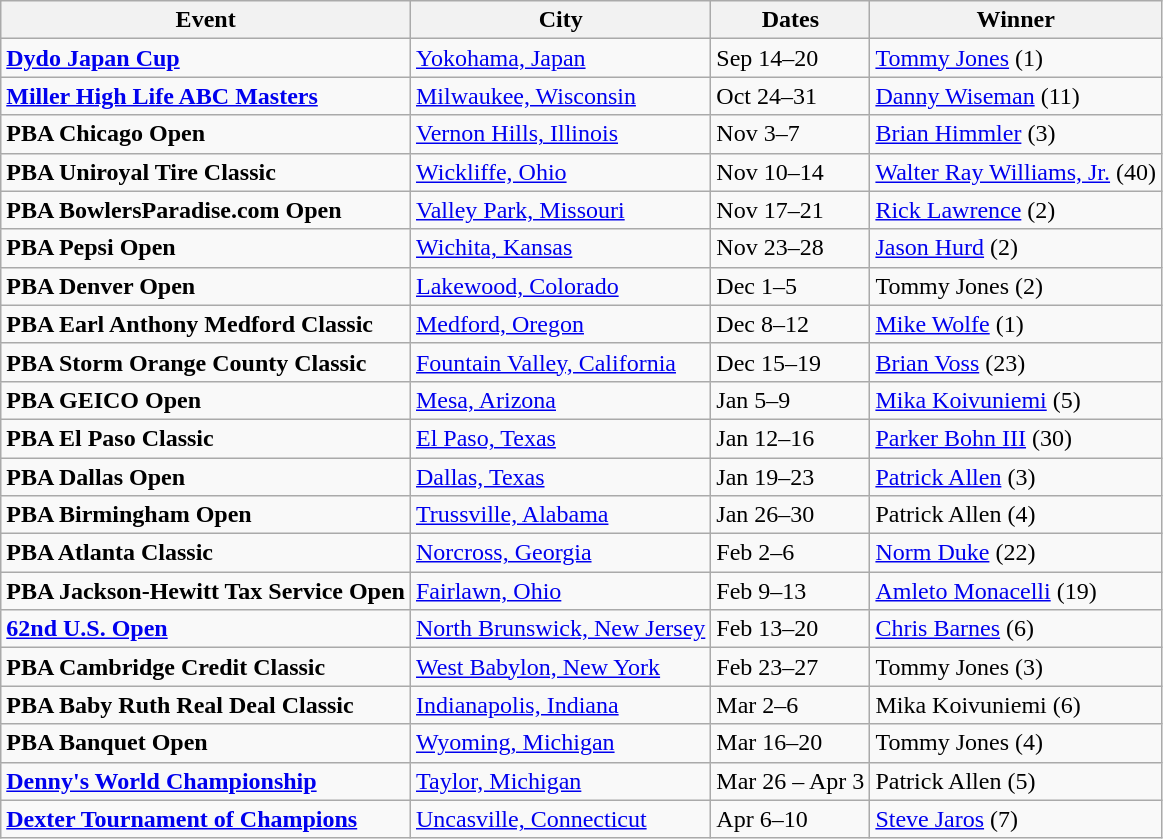<table class="wikitable">
<tr>
<th>Event</th>
<th>City</th>
<th>Dates</th>
<th>Winner</th>
</tr>
<tr>
<td><strong><a href='#'>Dydo Japan Cup</a></strong></td>
<td><a href='#'>Yokohama, Japan</a></td>
<td>Sep 14–20</td>
<td><a href='#'>Tommy Jones</a> (1)</td>
</tr>
<tr>
<td><strong><a href='#'>Miller High Life ABC Masters</a></strong></td>
<td><a href='#'>Milwaukee, Wisconsin</a></td>
<td>Oct 24–31</td>
<td><a href='#'>Danny Wiseman</a> (11)</td>
</tr>
<tr>
<td><strong>PBA Chicago Open</strong></td>
<td><a href='#'>Vernon Hills, Illinois</a></td>
<td>Nov 3–7</td>
<td><a href='#'>Brian Himmler</a> (3)</td>
</tr>
<tr>
<td><strong>PBA Uniroyal Tire Classic</strong></td>
<td><a href='#'>Wickliffe, Ohio</a></td>
<td>Nov 10–14</td>
<td><a href='#'>Walter Ray Williams, Jr.</a> (40)</td>
</tr>
<tr>
<td><strong>PBA BowlersParadise.com Open</strong></td>
<td><a href='#'>Valley Park, Missouri</a></td>
<td>Nov 17–21</td>
<td><a href='#'>Rick Lawrence</a> (2)</td>
</tr>
<tr>
<td><strong>PBA Pepsi Open</strong></td>
<td><a href='#'>Wichita, Kansas</a></td>
<td>Nov 23–28</td>
<td><a href='#'>Jason Hurd</a> (2)</td>
</tr>
<tr>
<td><strong>PBA Denver Open</strong></td>
<td><a href='#'>Lakewood, Colorado</a></td>
<td>Dec 1–5</td>
<td>Tommy Jones (2)</td>
</tr>
<tr>
<td><strong>PBA Earl Anthony Medford Classic</strong></td>
<td><a href='#'>Medford, Oregon</a></td>
<td>Dec 8–12</td>
<td><a href='#'>Mike Wolfe</a> (1)</td>
</tr>
<tr>
<td><strong>PBA Storm Orange County Classic</strong></td>
<td><a href='#'>Fountain Valley, California</a></td>
<td>Dec 15–19</td>
<td><a href='#'>Brian Voss</a> (23)</td>
</tr>
<tr>
<td><strong>PBA GEICO Open</strong></td>
<td><a href='#'>Mesa, Arizona</a></td>
<td>Jan 5–9</td>
<td><a href='#'>Mika Koivuniemi</a> (5)</td>
</tr>
<tr>
<td><strong>PBA El Paso Classic</strong></td>
<td><a href='#'>El Paso, Texas</a></td>
<td>Jan 12–16</td>
<td><a href='#'>Parker Bohn III</a> (30)</td>
</tr>
<tr>
<td><strong>PBA Dallas Open</strong></td>
<td><a href='#'>Dallas, Texas</a></td>
<td>Jan 19–23</td>
<td><a href='#'>Patrick Allen</a> (3)</td>
</tr>
<tr>
<td><strong>PBA Birmingham Open</strong></td>
<td><a href='#'>Trussville, Alabama</a></td>
<td>Jan 26–30</td>
<td>Patrick Allen (4)</td>
</tr>
<tr>
<td><strong>PBA Atlanta Classic</strong></td>
<td><a href='#'>Norcross, Georgia</a></td>
<td>Feb 2–6</td>
<td><a href='#'>Norm Duke</a> (22)</td>
</tr>
<tr>
<td><strong>PBA Jackson-Hewitt Tax Service Open</strong></td>
<td><a href='#'>Fairlawn, Ohio</a></td>
<td>Feb 9–13</td>
<td><a href='#'>Amleto Monacelli</a> (19)</td>
</tr>
<tr>
<td><strong><a href='#'>62nd U.S. Open</a></strong></td>
<td><a href='#'>North Brunswick, New Jersey</a></td>
<td>Feb 13–20</td>
<td><a href='#'>Chris Barnes</a> (6)</td>
</tr>
<tr>
<td><strong>PBA Cambridge Credit Classic</strong></td>
<td><a href='#'>West Babylon, New York</a></td>
<td>Feb 23–27</td>
<td>Tommy Jones (3)</td>
</tr>
<tr>
<td><strong>PBA Baby Ruth Real Deal Classic</strong></td>
<td><a href='#'>Indianapolis, Indiana</a></td>
<td>Mar 2–6</td>
<td>Mika Koivuniemi (6)</td>
</tr>
<tr>
<td><strong>PBA Banquet Open</strong></td>
<td><a href='#'>Wyoming, Michigan</a></td>
<td>Mar 16–20</td>
<td>Tommy Jones (4)</td>
</tr>
<tr>
<td><strong><a href='#'>Denny's World Championship</a></strong></td>
<td><a href='#'>Taylor, Michigan</a></td>
<td>Mar 26 – Apr 3</td>
<td>Patrick Allen (5)</td>
</tr>
<tr>
<td><strong><a href='#'>Dexter Tournament of Champions</a></strong></td>
<td><a href='#'>Uncasville, Connecticut</a></td>
<td>Apr 6–10</td>
<td><a href='#'>Steve Jaros</a> (7)</td>
</tr>
</table>
